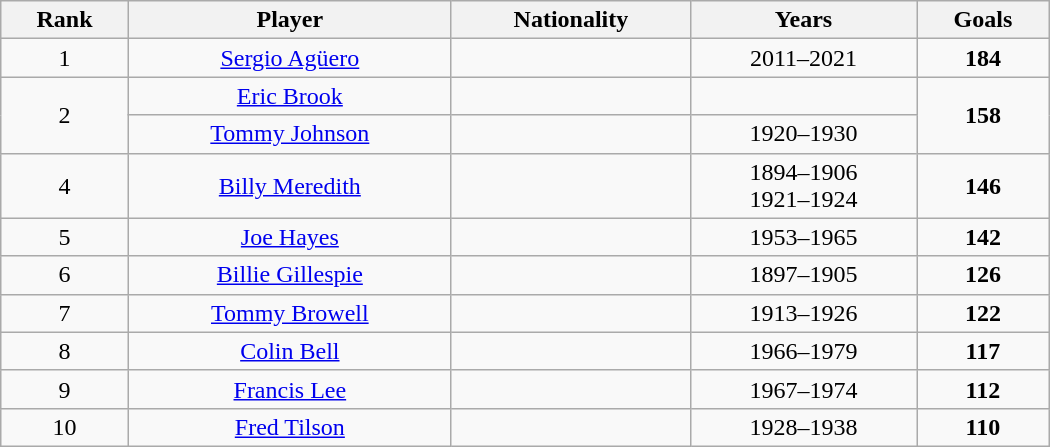<table class="wikitable sortable" style=text-align:center;width:700px>
<tr>
<th>Rank</th>
<th>Player</th>
<th>Nationality</th>
<th>Years</th>
<th>Goals</th>
</tr>
<tr>
<td>1</td>
<td><a href='#'>Sergio Agüero</a></td>
<td align="left"></td>
<td>2011–2021</td>
<td><strong>184</strong></td>
</tr>
<tr>
<td rowspan=2>2</td>
<td><a href='#'>Eric Brook</a></td>
<td align="left"></td>
<td></td>
<td rowspan=2><strong>158</strong></td>
</tr>
<tr>
<td><a href='#'>Tommy Johnson</a></td>
<td align="left"></td>
<td>1920–1930</td>
</tr>
<tr>
<td>4</td>
<td><a href='#'>Billy Meredith</a></td>
<td align="left"></td>
<td>1894–1906<br>1921–1924</td>
<td><strong>146</strong></td>
</tr>
<tr>
<td>5</td>
<td><a href='#'>Joe Hayes</a></td>
<td align="left"></td>
<td>1953–1965</td>
<td><strong>142</strong></td>
</tr>
<tr>
<td>6</td>
<td><a href='#'>Billie Gillespie</a></td>
<td align="left"></td>
<td>1897–1905</td>
<td><strong>126</strong></td>
</tr>
<tr>
<td>7</td>
<td><a href='#'>Tommy Browell</a></td>
<td align="left"></td>
<td>1913–1926</td>
<td><strong>122</strong></td>
</tr>
<tr>
<td>8</td>
<td><a href='#'>Colin Bell</a></td>
<td align="left"></td>
<td>1966–1979</td>
<td><strong>117</strong></td>
</tr>
<tr>
<td>9</td>
<td><a href='#'>Francis Lee</a></td>
<td align="left"></td>
<td>1967–1974</td>
<td><strong>112</strong></td>
</tr>
<tr>
<td>10</td>
<td><a href='#'>Fred Tilson</a></td>
<td align="left"></td>
<td>1928–1938</td>
<td><strong>110</strong></td>
</tr>
</table>
